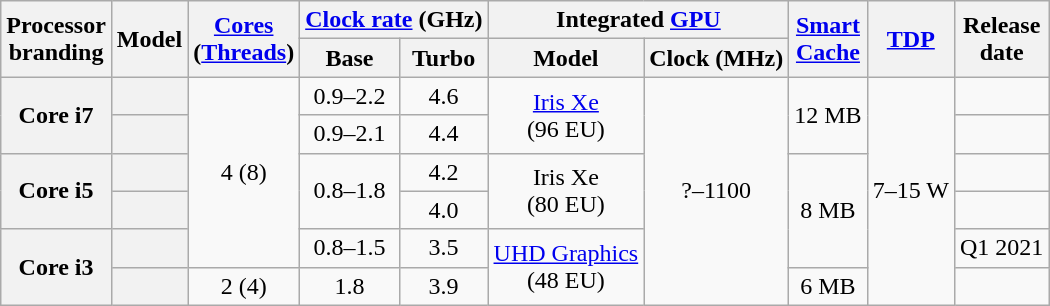<table class="wikitable sortable nowrap" style="text-align: center;">
<tr>
<th class="unsortable" rowspan="2">Processor<br>branding</th>
<th rowspan="2">Model</th>
<th class="unsortable" rowspan="2"><a href='#'>Cores</a><br>(<a href='#'>Threads</a>)</th>
<th colspan="2"><a href='#'>Clock rate</a> (GHz)</th>
<th colspan="2">Integrated <a href='#'>GPU</a></th>
<th class="unsortable" rowspan="2"><a href='#'>Smart<br>Cache</a></th>
<th rowspan="2"><a href='#'>TDP</a></th>
<th rowspan="2">Release<br>date</th>
</tr>
<tr>
<th class="unsortable">Base</th>
<th class="unsortable">Turbo</th>
<th class="unsortable">Model</th>
<th class="unsortable">Clock (MHz)</th>
</tr>
<tr>
<th rowspan=2>Core i7</th>
<th style="text-align:left;" data-sort-value="sku6"></th>
<td rowspan=5>4 (8)</td>
<td>0.9–2.2</td>
<td>4.6</td>
<td rowspan=2><a href='#'>Iris Xe</a><br>(96 EU)</td>
<td rowspan=6>?–1100</td>
<td rowspan=2>12 MB</td>
<td rowspan=6>7–15 W</td>
<td></td>
</tr>
<tr>
<th style="text-align:left;" data-sort-value="sku5"></th>
<td>0.9–2.1</td>
<td>4.4</td>
<td></td>
</tr>
<tr>
<th rowspan=2>Core i5</th>
<th style="text-align:left;" data-sort-value="sku4"></th>
<td rowspan=2>0.8–1.8</td>
<td>4.2</td>
<td rowspan=2>Iris Xe<br>(80 EU)</td>
<td rowspan=3>8 MB</td>
<td></td>
</tr>
<tr>
<th style="text-align:left;" data-sort-value="sku3"></th>
<td>4.0</td>
<td></td>
</tr>
<tr>
<th rowspan=2>Core i3</th>
<th style="text-align:left;" data-sort-value="sku2"></th>
<td>0.8–1.5</td>
<td>3.5</td>
<td rowspan=2><a href='#'>UHD Graphics</a><br>(48 EU)</td>
<td>Q1 2021</td>
</tr>
<tr>
<th style="text-align:left;" data-sort-value="sku1"></th>
<td>2 (4)</td>
<td>1.8</td>
<td>3.9</td>
<td>6 MB</td>
<td></td>
</tr>
</table>
